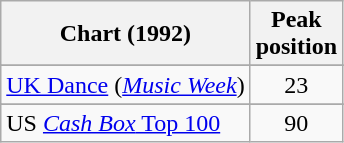<table class="wikitable sortable">
<tr>
<th>Chart (1992)</th>
<th>Peak<br>position</th>
</tr>
<tr>
</tr>
<tr>
<td><a href='#'>UK Dance</a> (<em><a href='#'>Music Week</a></em>)</td>
<td align="center">23</td>
</tr>
<tr>
</tr>
<tr>
</tr>
<tr>
<td>US <a href='#'><em>Cash Box</em> Top 100</a></td>
<td align="center">90</td>
</tr>
</table>
